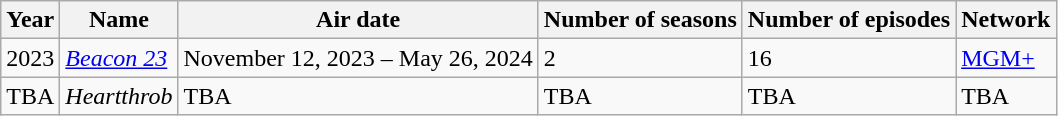<table class="wikitable plainrowheaders" border="1">
<tr>
<th scope="col">Year</th>
<th scope="col">Name</th>
<th scope="col">Air date</th>
<th scope="col">Number of seasons</th>
<th scope="col">Number of episodes</th>
<th scope="col">Network</th>
</tr>
<tr>
<td scope="row">2023</td>
<td><em><a href='#'>Beacon 23</a></em></td>
<td>November 12, 2023 – May 26, 2024</td>
<td>2</td>
<td>16</td>
<td><a href='#'>MGM+</a></td>
</tr>
<tr>
<td scope="row">TBA</td>
<td><em>Heartthrob</em></td>
<td>TBA</td>
<td>TBA</td>
<td>TBA</td>
<td>TBA</td>
</tr>
</table>
